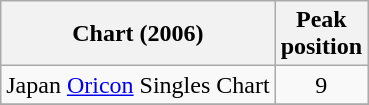<table class="wikitable sortable" border="1">
<tr>
<th scope="col">Chart (2006)</th>
<th scope="col">Peak<br>position</th>
</tr>
<tr>
<td>Japan <a href='#'>Oricon</a> Singles Chart</td>
<td align="center">9</td>
</tr>
<tr>
</tr>
</table>
